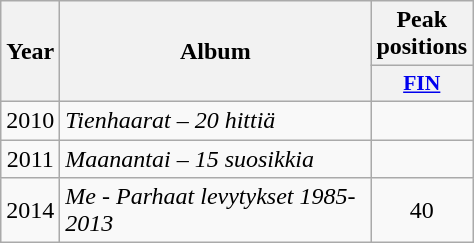<table class="wikitable">
<tr>
<th align="center" rowspan="2" width="10">Year</th>
<th align="center" rowspan="2" width="200">Album</th>
<th align="center" colspan="1" width="20">Peak positions</th>
</tr>
<tr>
<th scope="col" style="width:3em;font-size:90%;"><a href='#'>FIN</a><br></th>
</tr>
<tr>
<td style="text-align:center;">2010</td>
<td><em>Tienhaarat – 20 hittiä</em></td>
<td style="text-align:center;"></td>
</tr>
<tr>
<td style="text-align:center;">2011</td>
<td><em>Maanantai – 15 suosikkia</em></td>
<td style="text-align:center;"></td>
</tr>
<tr>
<td style="text-align:center;">2014</td>
<td><em>Me - Parhaat levytykset 1985-2013</em></td>
<td style="text-align:center;">40</td>
</tr>
</table>
